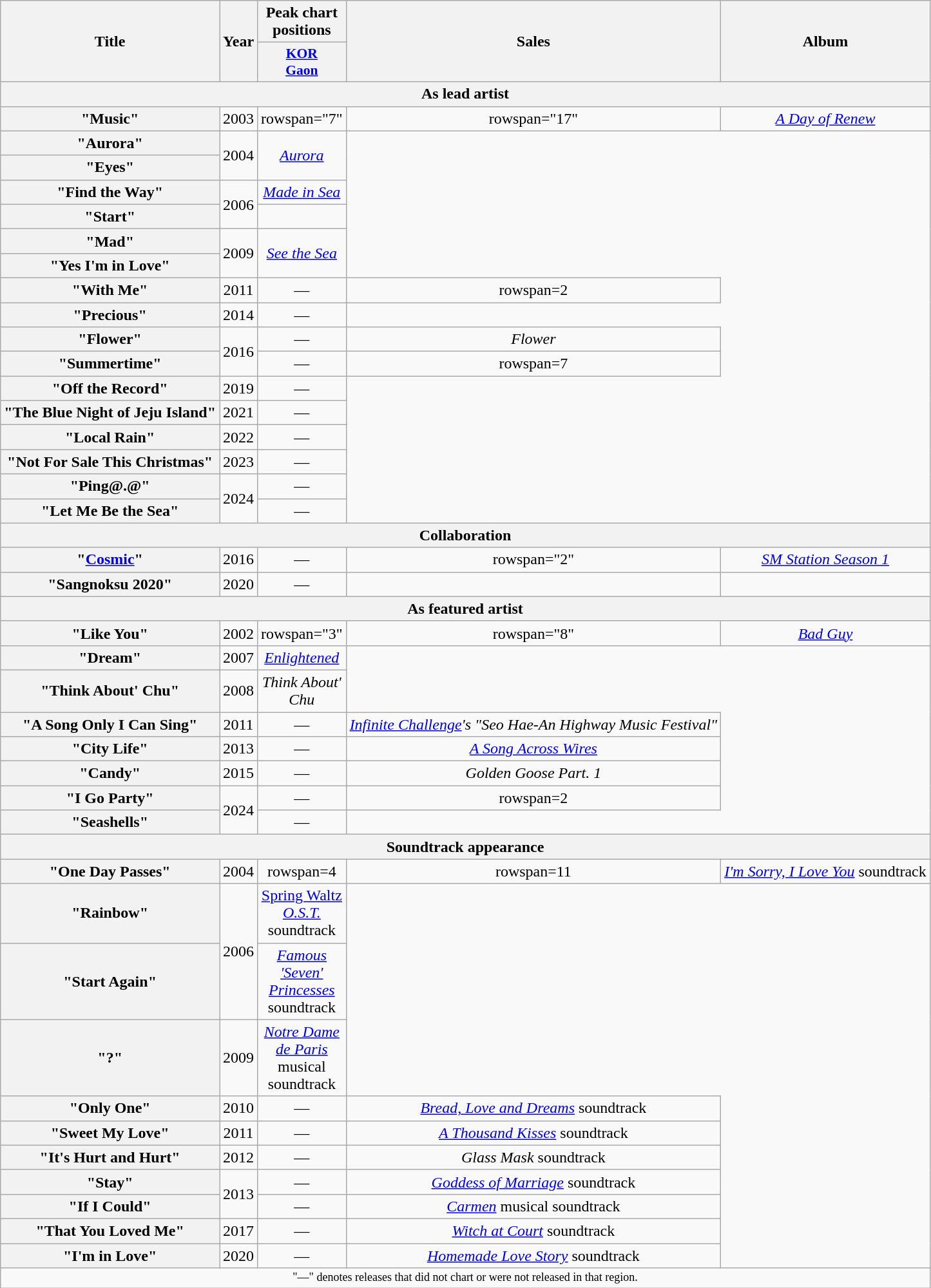<table class="wikitable plainrowheaders" style="text-align:center;">
<tr>
<th scope="col" rowspan="2">Title</th>
<th scope="col" rowspan="2">Year</th>
<th scope="col" colspan="1">Peak chart<br>positions</th>
<th scope="col" rowspan="2">Sales</th>
<th scope="col" rowspan="2">Album</th>
</tr>
<tr>
<th scope="col" style="width:3em;font-size:90%;"><a href='#'>KOR<br>Gaon</a></th>
</tr>
<tr>
<th colspan="6">As lead artist</th>
</tr>
<tr>
<th scope="row">"Music"</th>
<td>2003</td>
<td>rowspan="7" </td>
<td>rowspan="17" </td>
<td><em><a href='#'>A Day of Renew</a></em></td>
</tr>
<tr>
<th scope="row">"Aurora"</th>
<td rowspan=2>2004</td>
<td rowspan=2><em><a href='#'>Aurora</a></em></td>
</tr>
<tr>
<th scope="row">"Eyes"</th>
</tr>
<tr>
<th scope="row">"Find the Way"</th>
<td rowspan="2">2006</td>
<td><em><a href='#'>Made in Sea</a></em></td>
</tr>
<tr>
<th scope="row">"Start"</th>
<td></td>
</tr>
<tr>
<th scope="row">"Mad"</th>
<td rowspan="2">2009</td>
<td rowspan="2"><em><a href='#'>See the Sea</a></em></td>
</tr>
<tr>
<th scope="row">"Yes I'm in Love"</th>
</tr>
<tr>
<th scope="row">"With Me"</th>
<td>2011</td>
<td>—</td>
<td>rowspan=2 </td>
</tr>
<tr>
<th scope="row">"Precious"</th>
<td>2014</td>
<td>—</td>
</tr>
<tr>
<th scope="row">"Flower"</th>
<td rowspan=2>2016</td>
<td>—</td>
<td><em>Flower</em></td>
</tr>
<tr>
<th scope="row">"Summertime"</th>
<td>—</td>
<td>rowspan=7 </td>
</tr>
<tr>
<th scope="row">"Off the Record"</th>
<td>2019</td>
<td>—</td>
</tr>
<tr>
<th scope="row">"The Blue Night of Jeju Island" </th>
<td>2021</td>
<td>—</td>
</tr>
<tr>
<th scope="row">"Local Rain" </th>
<td>2022</td>
<td>—</td>
</tr>
<tr>
<th scope="row">"Not For Sale This Christmas"</th>
<td>2023</td>
<td>—</td>
</tr>
<tr>
<th scope="row">"Ping@.@"</th>
<td rowspan=2>2024</td>
<td>—</td>
</tr>
<tr>
<th scope="row">"Let Me Be the Sea"</th>
<td>—</td>
</tr>
<tr>
<th colspan="6">Collaboration</th>
</tr>
<tr>
<th scope="row">"<a href='#'>Cosmic</a>"<br></th>
<td>2016</td>
<td>—</td>
<td>rowspan="2" </td>
<td><em><a href='#'>SM Station Season 1</a></em></td>
</tr>
<tr>
<th scope="row">"Sangnoksu 2020"  <br></th>
<td>2020</td>
<td>—</td>
<td></td>
</tr>
<tr>
<th colspan="6">As featured artist</th>
</tr>
<tr>
<th scope="row">"Like You"<br></th>
<td>2002</td>
<td>rowspan="3" </td>
<td>rowspan="8" </td>
<td><em><a href='#'>Bad Guy</a></em></td>
</tr>
<tr>
<th scope="row">"Dream"<br></th>
<td>2007</td>
<td><em><a href='#'>Enlightened</a></em></td>
</tr>
<tr>
<th scope="row">"Think About' Chu"<br></th>
<td>2008</td>
<td><em>Think About' Chu</em></td>
</tr>
<tr>
<th scope="row">"A Song Only I Can Sing"<br></th>
<td>2011</td>
<td>—</td>
<td><em><a href='#'>Infinite Challenge</a>'s "Seo Hae-An Highway Music Festival"</em></td>
</tr>
<tr>
<th scope="row">"City Life"<br></th>
<td>2013</td>
<td>—</td>
<td><em><a href='#'>A Song Across Wires</a></em></td>
</tr>
<tr>
<th scope="row">"Candy"<br></th>
<td>2015</td>
<td>—</td>
<td><em>Golden Goose Part. 1</em></td>
</tr>
<tr>
<th scope="row">"I Go Party"<br></th>
<td rowspan=2>2024</td>
<td>—</td>
<td>rowspan=2 </td>
</tr>
<tr>
<th scope="row">"Seashells"<br></th>
<td>—</td>
</tr>
<tr>
<th colspan="6">Soundtrack appearance</th>
</tr>
<tr>
<th scope="row">"One Day Passes"</th>
<td>2004</td>
<td>rowspan=4 </td>
<td>rowspan=11 </td>
<td><em><a href='#'>I'm Sorry, I Love You</a></em> soundtrack</td>
</tr>
<tr>
<th scope="row">"Rainbow"</th>
<td rowspan=2>2006</td>
<td><em><a href='#'></em>Spring Waltz<em> O.S.T.</a></em> soundtrack</td>
</tr>
<tr>
<th scope="row">"Start Again"</th>
<td><em><a href='#'>Famous 'Seven' Princesses</a></em> soundtrack</td>
</tr>
<tr>
<th scope="row">"?"</th>
<td>2009</td>
<td><em><a href='#'>Notre Dame de Paris</a></em> musical soundtrack</td>
</tr>
<tr>
<th scope="row">"Only One"</th>
<td>2010</td>
<td>—</td>
<td><em><a href='#'>Bread, Love and Dreams</a></em> soundtrack</td>
</tr>
<tr>
<th scope="row">"Sweet My Love"</th>
<td>2011</td>
<td>—</td>
<td><em><a href='#'>A Thousand Kisses</a></em> soundtrack</td>
</tr>
<tr>
<th scope="row">"It's Hurt and Hurt"</th>
<td>2012</td>
<td>—</td>
<td><em>Glass Mask</em> soundtrack</td>
</tr>
<tr>
<th scope="row">"Stay"</th>
<td rowspan=2>2013</td>
<td>—</td>
<td><em><a href='#'>Goddess of Marriage</a></em> soundtrack</td>
</tr>
<tr>
<th scope="row">"If I Could"</th>
<td>—</td>
<td><em><a href='#'>Carmen</a></em> musical soundtrack</td>
</tr>
<tr>
<th scope="row">"That You Loved Me" </th>
<td>2017</td>
<td>—</td>
<td><em><a href='#'>Witch at Court</a></em> soundtrack</td>
</tr>
<tr>
<th scope="row">"I'm in Love" </th>
<td>2020</td>
<td>—</td>
<td><em><a href='#'>Homemade Love Story</a></em> soundtrack</td>
</tr>
<tr>
<td colspan="6" style="text-align:center; font-size:9pt;">"—" denotes releases that did not chart or were not released in that region.</td>
</tr>
</table>
